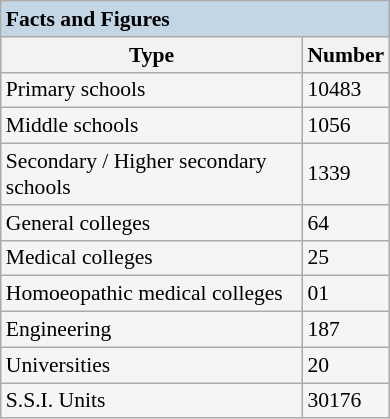<table class="wikitable sortable" align="right" width="260" style="margin: 0 0 1em 1em; background: #F4F5F6; border: 1px #C6C7C8 solid; border-collapse: collapse; font-size: 90%">
<tr>
<td colspan="2" bgcolor="#C2D6E5" align="centr"><strong>Facts and Figures</strong></td>
</tr>
<tr>
<th>Type</th>
<th>Number</th>
</tr>
<tr>
<td>Primary schools</td>
<td>10483</td>
</tr>
<tr>
<td>Middle schools</td>
<td>1056</td>
</tr>
<tr>
<td>Secondary / Higher secondary schools</td>
<td>1339</td>
</tr>
<tr>
<td>General colleges</td>
<td>64</td>
</tr>
<tr>
<td>Medical colleges</td>
<td>25</td>
</tr>
<tr>
<td>Homoeopathic medical colleges</td>
<td>01</td>
</tr>
<tr>
<td>Engineering</td>
<td>187</td>
</tr>
<tr>
<td>Universities</td>
<td>20</td>
</tr>
<tr>
<td>S.S.I. Units</td>
<td>30176</td>
</tr>
</table>
